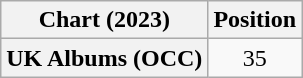<table class="wikitable plainrowheaders" style="text-align:center">
<tr>
<th>Chart (2023)</th>
<th>Position</th>
</tr>
<tr>
<th scope="row">UK Albums (OCC)</th>
<td>35</td>
</tr>
</table>
